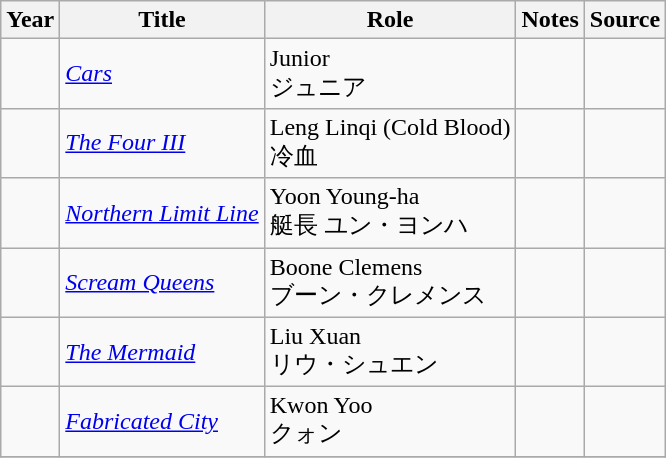<table class="wikitable sortable plainrowheaders">
<tr>
<th>Year</th>
<th>Title</th>
<th>Role</th>
<th class="unsortable">Notes</th>
<th class="unsortable">Source</th>
</tr>
<tr>
<td></td>
<td><em><a href='#'>Cars</a></em></td>
<td>Junior<br>ジュニア</td>
<td></td>
<td></td>
</tr>
<tr>
<td></td>
<td><em><a href='#'>The Four III</a></em></td>
<td>Leng Linqi (Cold Blood)<br>冷血</td>
<td></td>
<td></td>
</tr>
<tr>
<td></td>
<td><em><a href='#'>Northern Limit Line</a></em></td>
<td>Yoon Young-ha<br>艇長 ユン・ヨンハ</td>
<td></td>
<td></td>
</tr>
<tr>
<td></td>
<td><em><a href='#'>Scream Queens</a></em></td>
<td>Boone Clemens<br>ブーン・クレメンス</td>
<td></td>
<td></td>
</tr>
<tr>
<td></td>
<td><em><a href='#'>The Mermaid</a></em></td>
<td>Liu Xuan<br>リウ・シュエン</td>
<td></td>
<td></td>
</tr>
<tr>
<td></td>
<td><em><a href='#'>Fabricated City</a></em></td>
<td>Kwon Yoo<br>クォン</td>
<td></td>
<td></td>
</tr>
<tr>
</tr>
</table>
